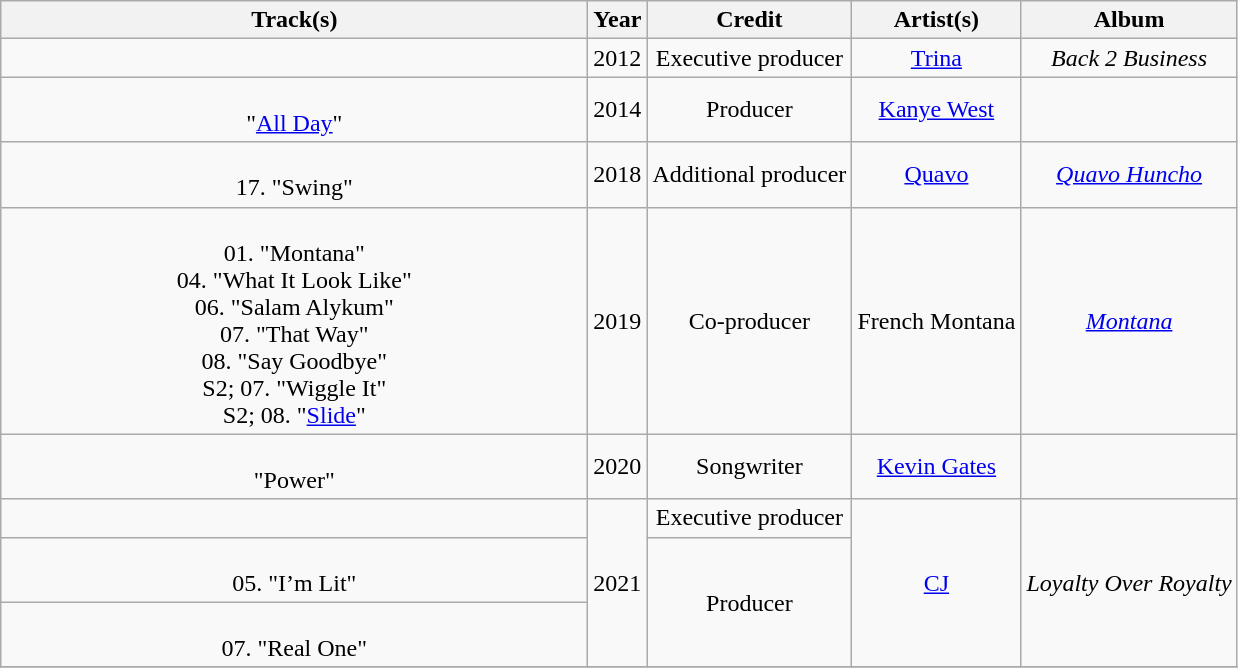<table class="wikitable plainrowheaders" style="text-align:center;">
<tr>
<th scope="col" style="width:24em;">Track(s)</th>
<th scope="col" style="width:1em;">Year</th>
<th scope="col">Credit</th>
<th scope="col">Artist(s)</th>
<th scope="col">Album</th>
</tr>
<tr>
<td></td>
<td>2012</td>
<td>Executive producer</td>
<td><a href='#'>Trina</a></td>
<td><em>Back 2 Business</em></td>
</tr>
<tr>
<td><br>"<a href='#'>All Day</a>"</td>
<td>2014</td>
<td>Producer</td>
<td><a href='#'>Kanye West</a></td>
<td></td>
</tr>
<tr>
<td><br>17. "Swing"</td>
<td>2018</td>
<td>Additional producer</td>
<td><a href='#'>Quavo</a></td>
<td><em><a href='#'>Quavo Huncho</a></em></td>
</tr>
<tr>
<td><br>01. "Montana" <br>
04. "What It Look Like" <br>
06. "Salam Alykum" <br>
07. "That Way" <br>
08. "Say Goodbye" <br>
S2; 07. "Wiggle It" <br>
S2; 08. "<a href='#'>Slide</a>"</td>
<td>2019</td>
<td>Co-producer</td>
<td>French Montana</td>
<td><em><a href='#'>Montana</a></em></td>
</tr>
<tr>
<td><br>"Power"</td>
<td>2020</td>
<td>Songwriter</td>
<td><a href='#'>Kevin Gates</a></td>
<td></td>
</tr>
<tr>
<td></td>
<td rowspan="3">2021</td>
<td>Executive producer</td>
<td rowspan="3"><a href='#'>CJ</a></td>
<td rowspan="3"><em>Loyalty Over Royalty</em></td>
</tr>
<tr>
<td><br>05. "I’m Lit"</td>
<td rowspan="2">Producer</td>
</tr>
<tr>
<td><br>07. "Real One"</td>
</tr>
<tr>
</tr>
</table>
